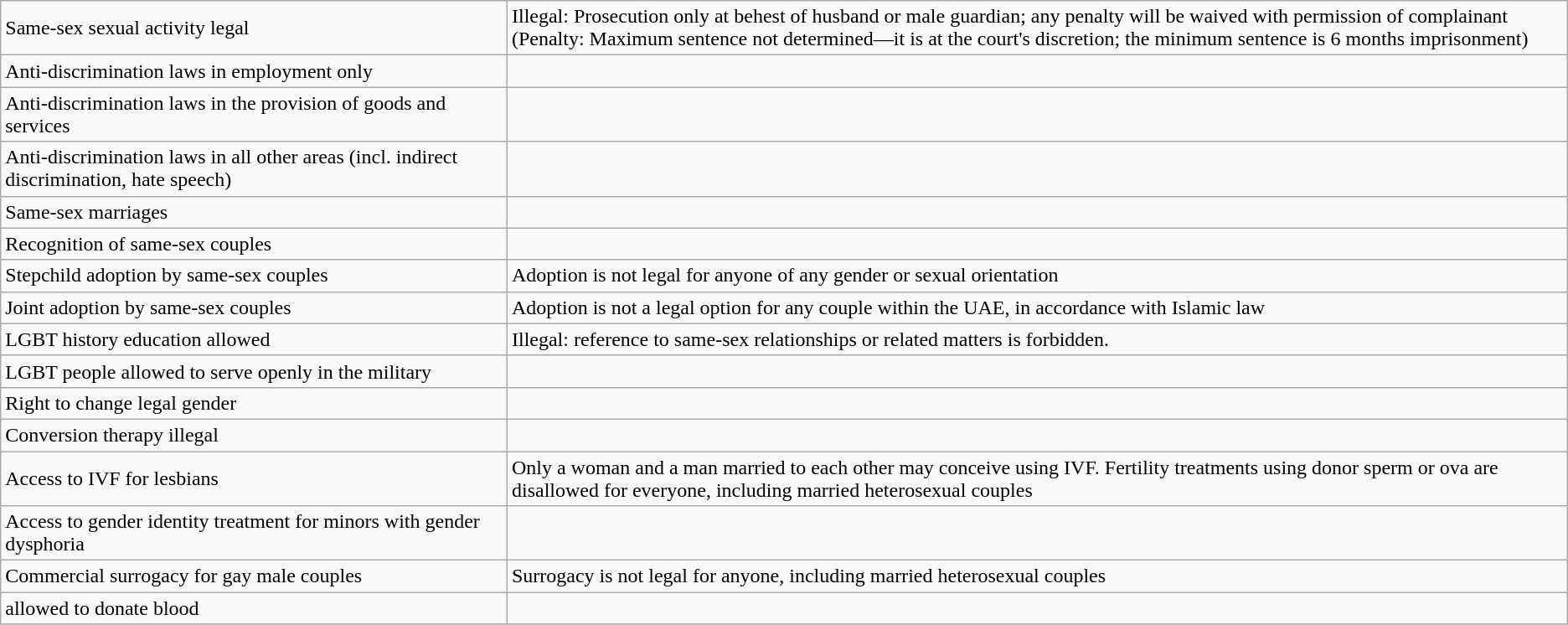<table class="wikitable">
<tr>
<td>Same-sex sexual activity legal</td>
<td {{ubl> Illegal: Prosecution only at behest of husband or male guardian; any penalty will be waived with permission of complainant<br>(Penalty: Maximum sentence not determined—it is at the court's discretion; the minimum sentence is 6 months imprisonment)</td>
</tr>
<tr>
<td>Anti-discrimination laws in employment only</td>
<td></td>
</tr>
<tr>
<td>Anti-discrimination laws in the provision of goods and services</td>
<td></td>
</tr>
<tr>
<td>Anti-discrimination laws in all other areas (incl. indirect discrimination, hate speech)</td>
<td></td>
</tr>
<tr>
<td>Same-sex marriages</td>
<td></td>
</tr>
<tr>
<td>Recognition of same-sex couples</td>
<td></td>
</tr>
<tr>
<td>Stepchild adoption by same-sex couples</td>
<td> Adoption is not legal for anyone of any gender or sexual orientation</td>
</tr>
<tr>
<td>Joint adoption by same-sex couples</td>
<td> Adoption is not a legal option for any couple within the UAE, in accordance with Islamic law</td>
</tr>
<tr>
<td>LGBT history education allowed</td>
<td> Illegal: reference to same-sex relationships or related matters is forbidden.</td>
</tr>
<tr>
<td>LGBT people allowed to serve openly in the military</td>
<td></td>
</tr>
<tr>
<td>Right to change legal gender</td>
<td></td>
</tr>
<tr>
<td>Conversion therapy illegal</td>
<td></td>
</tr>
<tr>
<td>Access to IVF for lesbians</td>
<td> Only a woman and a man married to each other may conceive using IVF. Fertility treatments using donor sperm or ova are disallowed for everyone, including married heterosexual couples</td>
</tr>
<tr>
<td>Access to gender identity treatment for minors with gender dysphoria</td>
<td></td>
</tr>
<tr>
<td>Commercial surrogacy for gay male couples</td>
<td> Surrogacy is not legal for anyone, including married heterosexual couples</td>
</tr>
<tr>
<td><a href='#'></a> allowed to donate blood</td>
<td></td>
</tr>
</table>
